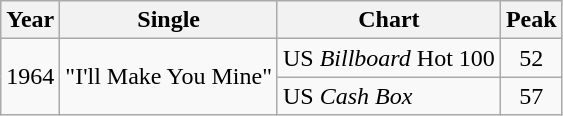<table class="wikitable">
<tr>
<th>Year</th>
<th>Single</th>
<th>Chart</th>
<th>Peak</th>
</tr>
<tr>
<td rowspan="2">1964</td>
<td rowspan="2">"I'll Make You Mine"</td>
<td>US <em>Billboard</em> Hot 100</td>
<td align="center">52</td>
</tr>
<tr>
<td>US <em>Cash Box</em></td>
<td align="center">57</td>
</tr>
</table>
